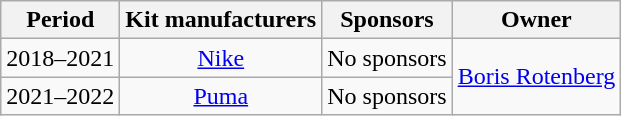<table class="wikitable" style="text-align: center">
<tr>
<th>Period</th>
<th>Kit manufacturers</th>
<th>Sponsors</th>
<th>Owner</th>
</tr>
<tr>
<td>2018–2021</td>
<td><a href='#'>Nike</a></td>
<td>No sponsors</td>
<td rowspan="3"><a href='#'>Boris Rotenberg</a></td>
</tr>
<tr>
<td>2021–2022</td>
<td><a href='#'>Puma</a></td>
<td>No sponsors</td>
</tr>
</table>
